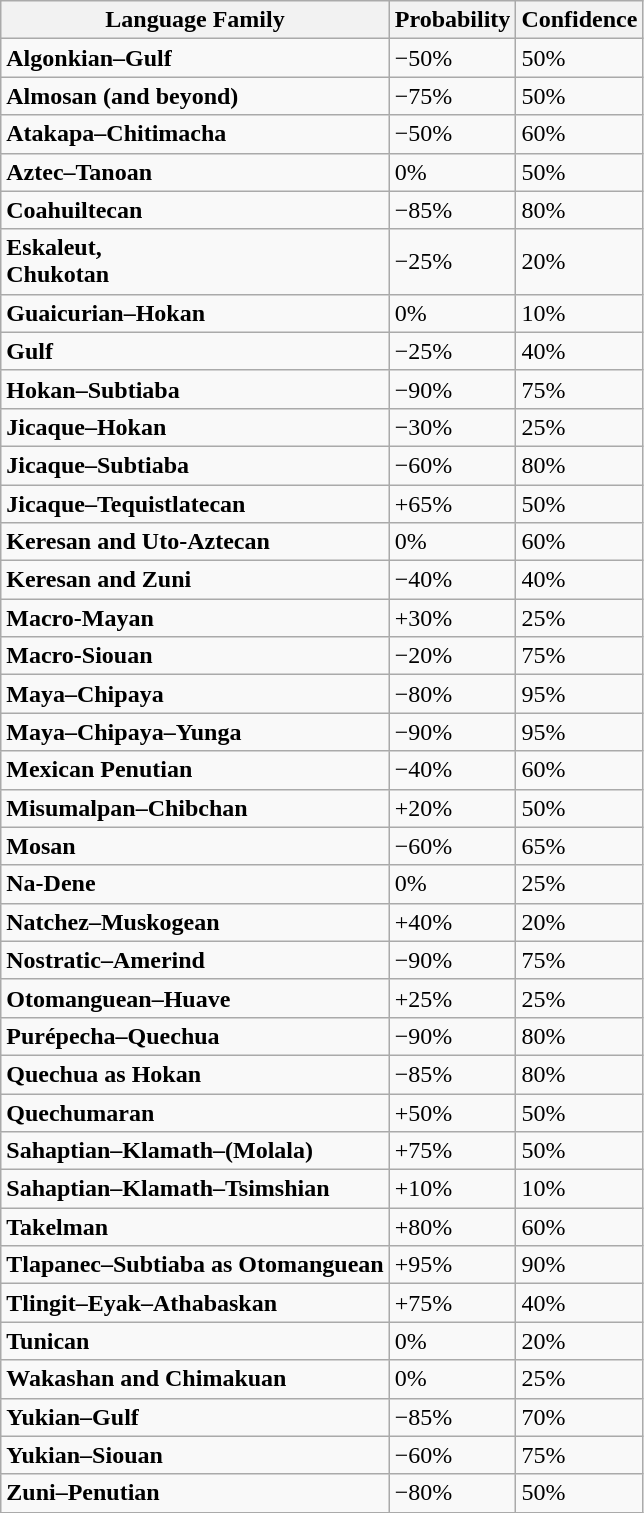<table class="wikitable sortable mw-collapsible">
<tr>
<th c=fam>Language Family</th>
<th c=prb>Probability</th>
<th c=con>Confidence</th>
</tr>
<tr>
<td c=fam><strong>Algonkian–Gulf</strong></td>
<td c=prb>−50%</td>
<td c=con>50%</td>
</tr>
<tr>
<td c=fam><strong>Almosan (and beyond)</strong></td>
<td c=prb>−75%</td>
<td c=con>50%</td>
</tr>
<tr>
<td c=fam><strong>Atakapa–Chitimacha</strong></td>
<td c=prb>−50%</td>
<td c=con>60%</td>
</tr>
<tr>
<td c=fam><strong>Aztec–Tanoan</strong></td>
<td c=prb>0%</td>
<td c=con>50%</td>
</tr>
<tr>
<td c=fam><strong>Coahuiltecan</strong></td>
<td c=prb>−85%</td>
<td c=con>80%</td>
</tr>
<tr>
<td c=fam><strong>Eskaleut,<br>Chukotan</strong></td>
<td c=prb>−25%</td>
<td c=con>20%</td>
</tr>
<tr>
<td c=fam><strong>Guaicurian–Hokan</strong></td>
<td c=prb>0%</td>
<td c=con>10%</td>
</tr>
<tr>
<td c=fam><strong>Gulf</strong></td>
<td c=prb>−25%</td>
<td c=con>40%</td>
</tr>
<tr>
<td c=fam><strong>Hokan–Subtiaba</strong></td>
<td c=prb>−90%</td>
<td c=con>75%</td>
</tr>
<tr>
<td c=fam><strong>Jicaque–Hokan</strong></td>
<td c=prb>−30%</td>
<td c=con>25%</td>
</tr>
<tr>
<td c=fam><strong>Jicaque–Subtiaba</strong></td>
<td c=prb>−60%</td>
<td c=con>80%</td>
</tr>
<tr>
<td c=fam><strong>Jicaque–Tequistlatecan</strong></td>
<td c=prb>+65%</td>
<td c=con>50%</td>
</tr>
<tr>
<td c=fam><strong>Keresan and Uto-Aztecan</strong></td>
<td c=prb>0%</td>
<td c=con>60%</td>
</tr>
<tr>
<td c=fam><strong>Keresan and Zuni</strong></td>
<td c=prb>−40%</td>
<td c=con>40%</td>
</tr>
<tr>
<td c=fam><strong>Macro-Mayan</strong></td>
<td c=prb>+30%</td>
<td c=con>25%</td>
</tr>
<tr>
<td c=fam><strong>Macro-Siouan</strong></td>
<td c=prb>−20%</td>
<td c=con>75%</td>
</tr>
<tr>
<td c=fam><strong>Maya–Chipaya</strong></td>
<td c=prb>−80%</td>
<td c=con>95%</td>
</tr>
<tr>
<td c=fam><strong>Maya–Chipaya–Yunga</strong></td>
<td c=prb>−90%</td>
<td c=con>95%</td>
</tr>
<tr>
<td c=fam><strong>Mexican Penutian</strong></td>
<td c=prb>−40%</td>
<td c=con>60%</td>
</tr>
<tr>
<td c=fam><strong>Misumalpan–Chibchan</strong></td>
<td c=prb>+20%</td>
<td c=con>50%</td>
</tr>
<tr>
<td c=fam><strong>Mosan</strong></td>
<td c=prb>−60%</td>
<td c=con>65%</td>
</tr>
<tr>
<td c=fam><strong>Na-Dene</strong></td>
<td c=prb>0%</td>
<td c=con>25%</td>
</tr>
<tr>
<td c=fam><strong>Natchez–Muskogean</strong></td>
<td c=prb>+40%</td>
<td c=con>20%</td>
</tr>
<tr>
<td c=fam><strong>Nostratic–Amerind</strong></td>
<td c=prb>−90%</td>
<td c=con>75%</td>
</tr>
<tr>
<td c=fam><strong>Otomanguean–Huave</strong></td>
<td c=prb>+25%</td>
<td c=con>25%</td>
</tr>
<tr>
<td c=fam><strong>Purépecha–Quechua</strong></td>
<td c=prb>−90%</td>
<td c=con>80%</td>
</tr>
<tr>
<td c=fam><strong>Quechua as Hokan</strong></td>
<td c=prb>−85%</td>
<td c=con>80%</td>
</tr>
<tr>
<td c=fam><strong>Quechumaran</strong></td>
<td c=prb>+50%</td>
<td c=con>50%</td>
</tr>
<tr>
<td c=fam><strong>Sahaptian–Klamath–(Molala)</strong></td>
<td c=prb>+75%</td>
<td c=con>50%</td>
</tr>
<tr>
<td c=fam><strong>Sahaptian–Klamath–Tsimshian</strong></td>
<td c=prb>+10%</td>
<td c=con>10%</td>
</tr>
<tr>
<td c=fam><strong>Takelman</strong></td>
<td c=prb>+80%</td>
<td c=con>60%</td>
</tr>
<tr>
<td c=fam><strong>Tlapanec–Subtiaba as Otomanguean</strong></td>
<td c=prb>+95%</td>
<td c=con>90%</td>
</tr>
<tr>
<td c=fam><strong>Tlingit–Eyak–Athabaskan</strong></td>
<td c=prb>+75%</td>
<td c=con>40%</td>
</tr>
<tr>
<td c=fam><strong>Tunican</strong></td>
<td c=prb>0%</td>
<td c=con>20%</td>
</tr>
<tr>
<td c=fam><strong>Wakashan and Chimakuan</strong></td>
<td c=prb>0%</td>
<td c=con>25%</td>
</tr>
<tr>
<td c=fam><strong>Yukian–Gulf</strong></td>
<td c=prb>−85%</td>
<td c=con>70%</td>
</tr>
<tr>
<td c=fam><strong>Yukian–Siouan</strong></td>
<td c=prb>−60%</td>
<td c=con>75%</td>
</tr>
<tr>
<td c=fam><strong>Zuni–Penutian</strong></td>
<td c=prb>−80%</td>
<td c=con>50%</td>
</tr>
</table>
